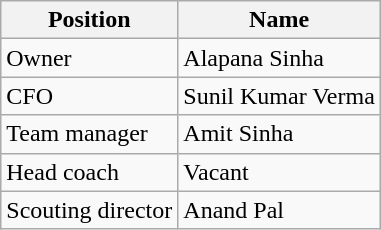<table class="wikitable">
<tr>
<th>Position</th>
<th>Name</th>
</tr>
<tr>
<td>Owner</td>
<td> Alapana Sinha</td>
</tr>
<tr>
<td>CFO</td>
<td> Sunil Kumar Verma</td>
</tr>
<tr>
<td>Team manager</td>
<td> Amit Sinha</td>
</tr>
<tr>
<td>Head coach</td>
<td>Vacant</td>
</tr>
<tr>
<td>Scouting director</td>
<td> Anand Pal</td>
</tr>
</table>
